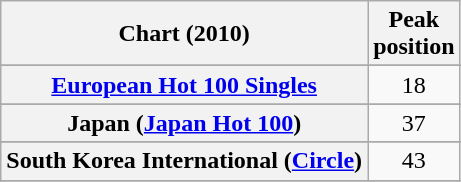<table class="wikitable sortable plainrowheaders">
<tr>
<th scope="col">Chart (2010)</th>
<th scope="col">Peak<br>position</th>
</tr>
<tr>
</tr>
<tr>
</tr>
<tr>
</tr>
<tr>
</tr>
<tr>
</tr>
<tr>
<th scope="row"><a href='#'>European Hot 100 Singles</a></th>
<td align="center">18</td>
</tr>
<tr>
</tr>
<tr>
</tr>
<tr>
<th scope="row">Japan (<a href='#'>Japan Hot 100</a>)</th>
<td align="center">37</td>
</tr>
<tr>
</tr>
<tr>
</tr>
<tr>
</tr>
<tr>
<th scope="row">South Korea International (<a href='#'>Circle</a>)</th>
<td align="center">43</td>
</tr>
<tr>
</tr>
<tr>
</tr>
</table>
